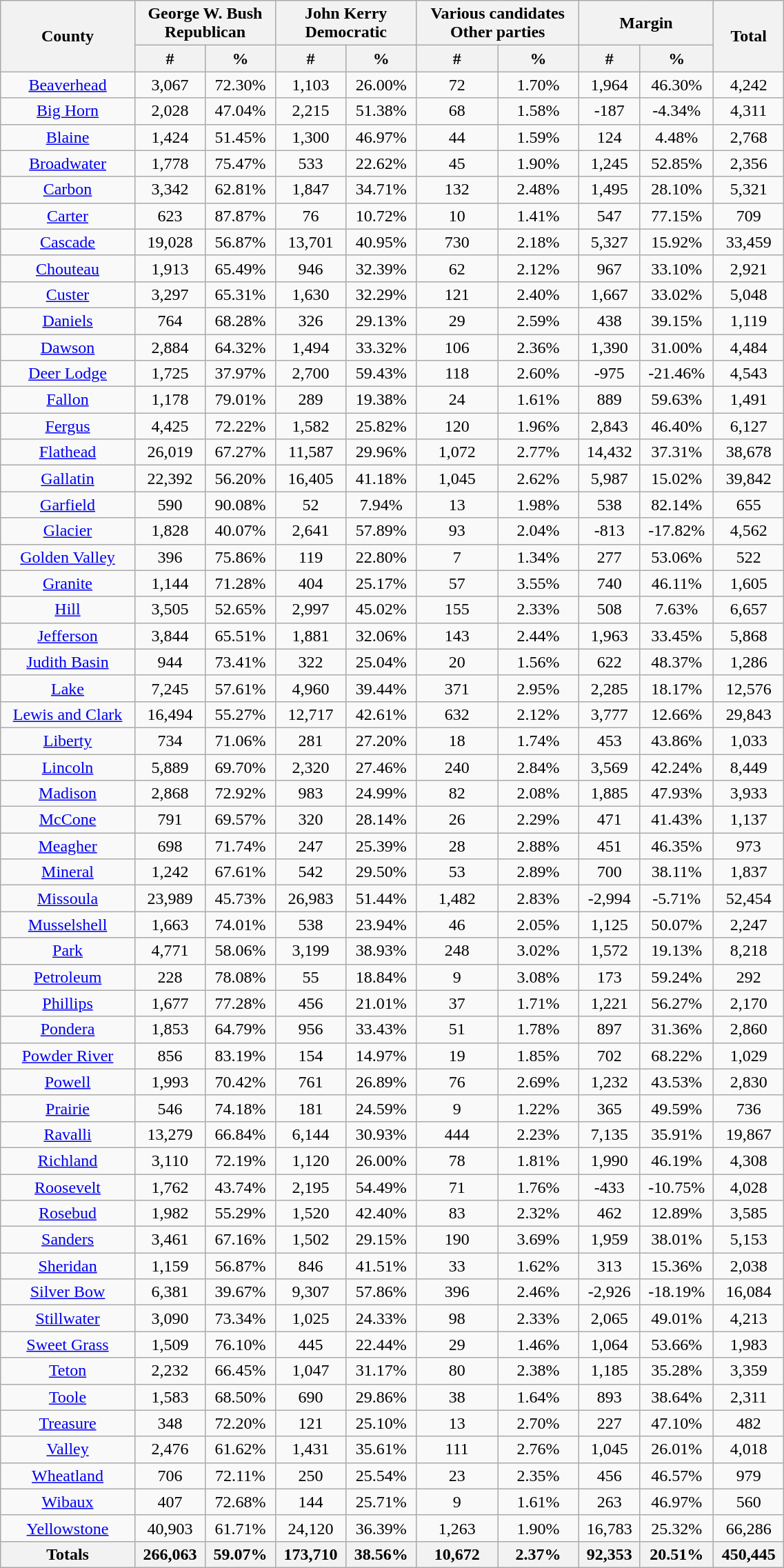<table width="60%" class="wikitable sortable">
<tr>
<th rowspan="2">County</th>
<th colspan="2">George W. Bush<br>Republican</th>
<th colspan="2">John Kerry<br>Democratic</th>
<th colspan="2">Various candidates<br>Other parties</th>
<th colspan="2">Margin</th>
<th rowspan="2">Total</th>
</tr>
<tr>
<th style="text-align:center;" data-sort-type="number">#</th>
<th style="text-align:center;" data-sort-type="number">%</th>
<th style="text-align:center;" data-sort-type="number">#</th>
<th style="text-align:center;" data-sort-type="number">%</th>
<th style="text-align:center;" data-sort-type="number">#</th>
<th style="text-align:center;" data-sort-type="number">%</th>
<th style="text-align:center;" data-sort-type="number">#</th>
<th style="text-align:center;" data-sort-type="number">%</th>
</tr>
<tr style="text-align:center;">
<td><a href='#'>Beaverhead</a></td>
<td>3,067</td>
<td>72.30%</td>
<td>1,103</td>
<td>26.00%</td>
<td>72</td>
<td>1.70%</td>
<td>1,964</td>
<td>46.30%</td>
<td>4,242</td>
</tr>
<tr style="text-align:center;">
<td><a href='#'>Big Horn</a></td>
<td>2,028</td>
<td>47.04%</td>
<td>2,215</td>
<td>51.38%</td>
<td>68</td>
<td>1.58%</td>
<td>-187</td>
<td>-4.34%</td>
<td>4,311</td>
</tr>
<tr style="text-align:center;">
<td><a href='#'>Blaine</a></td>
<td>1,424</td>
<td>51.45%</td>
<td>1,300</td>
<td>46.97%</td>
<td>44</td>
<td>1.59%</td>
<td>124</td>
<td>4.48%</td>
<td>2,768</td>
</tr>
<tr style="text-align:center;">
<td><a href='#'>Broadwater</a></td>
<td>1,778</td>
<td>75.47%</td>
<td>533</td>
<td>22.62%</td>
<td>45</td>
<td>1.90%</td>
<td>1,245</td>
<td>52.85%</td>
<td>2,356</td>
</tr>
<tr style="text-align:center;">
<td><a href='#'>Carbon</a></td>
<td>3,342</td>
<td>62.81%</td>
<td>1,847</td>
<td>34.71%</td>
<td>132</td>
<td>2.48%</td>
<td>1,495</td>
<td>28.10%</td>
<td>5,321</td>
</tr>
<tr style="text-align:center;">
<td><a href='#'>Carter</a></td>
<td>623</td>
<td>87.87%</td>
<td>76</td>
<td>10.72%</td>
<td>10</td>
<td>1.41%</td>
<td>547</td>
<td>77.15%</td>
<td>709</td>
</tr>
<tr style="text-align:center;">
<td><a href='#'>Cascade</a></td>
<td>19,028</td>
<td>56.87%</td>
<td>13,701</td>
<td>40.95%</td>
<td>730</td>
<td>2.18%</td>
<td>5,327</td>
<td>15.92%</td>
<td>33,459</td>
</tr>
<tr style="text-align:center;">
<td><a href='#'>Chouteau</a></td>
<td>1,913</td>
<td>65.49%</td>
<td>946</td>
<td>32.39%</td>
<td>62</td>
<td>2.12%</td>
<td>967</td>
<td>33.10%</td>
<td>2,921</td>
</tr>
<tr style="text-align:center;">
<td><a href='#'>Custer</a></td>
<td>3,297</td>
<td>65.31%</td>
<td>1,630</td>
<td>32.29%</td>
<td>121</td>
<td>2.40%</td>
<td>1,667</td>
<td>33.02%</td>
<td>5,048</td>
</tr>
<tr style="text-align:center;">
<td><a href='#'>Daniels</a></td>
<td>764</td>
<td>68.28%</td>
<td>326</td>
<td>29.13%</td>
<td>29</td>
<td>2.59%</td>
<td>438</td>
<td>39.15%</td>
<td>1,119</td>
</tr>
<tr style="text-align:center;">
<td><a href='#'>Dawson</a></td>
<td>2,884</td>
<td>64.32%</td>
<td>1,494</td>
<td>33.32%</td>
<td>106</td>
<td>2.36%</td>
<td>1,390</td>
<td>31.00%</td>
<td>4,484</td>
</tr>
<tr style="text-align:center;">
<td><a href='#'>Deer Lodge</a></td>
<td>1,725</td>
<td>37.97%</td>
<td>2,700</td>
<td>59.43%</td>
<td>118</td>
<td>2.60%</td>
<td>-975</td>
<td>-21.46%</td>
<td>4,543</td>
</tr>
<tr style="text-align:center;">
<td><a href='#'>Fallon</a></td>
<td>1,178</td>
<td>79.01%</td>
<td>289</td>
<td>19.38%</td>
<td>24</td>
<td>1.61%</td>
<td>889</td>
<td>59.63%</td>
<td>1,491</td>
</tr>
<tr style="text-align:center;">
<td><a href='#'>Fergus</a></td>
<td>4,425</td>
<td>72.22%</td>
<td>1,582</td>
<td>25.82%</td>
<td>120</td>
<td>1.96%</td>
<td>2,843</td>
<td>46.40%</td>
<td>6,127</td>
</tr>
<tr style="text-align:center;">
<td><a href='#'>Flathead</a></td>
<td>26,019</td>
<td>67.27%</td>
<td>11,587</td>
<td>29.96%</td>
<td>1,072</td>
<td>2.77%</td>
<td>14,432</td>
<td>37.31%</td>
<td>38,678</td>
</tr>
<tr style="text-align:center;">
<td><a href='#'>Gallatin</a></td>
<td>22,392</td>
<td>56.20%</td>
<td>16,405</td>
<td>41.18%</td>
<td>1,045</td>
<td>2.62%</td>
<td>5,987</td>
<td>15.02%</td>
<td>39,842</td>
</tr>
<tr style="text-align:center;">
<td><a href='#'>Garfield</a></td>
<td>590</td>
<td>90.08%</td>
<td>52</td>
<td>7.94%</td>
<td>13</td>
<td>1.98%</td>
<td>538</td>
<td>82.14%</td>
<td>655</td>
</tr>
<tr style="text-align:center;">
<td><a href='#'>Glacier</a></td>
<td>1,828</td>
<td>40.07%</td>
<td>2,641</td>
<td>57.89%</td>
<td>93</td>
<td>2.04%</td>
<td>-813</td>
<td>-17.82%</td>
<td>4,562</td>
</tr>
<tr style="text-align:center;">
<td><a href='#'>Golden Valley</a></td>
<td>396</td>
<td>75.86%</td>
<td>119</td>
<td>22.80%</td>
<td>7</td>
<td>1.34%</td>
<td>277</td>
<td>53.06%</td>
<td>522</td>
</tr>
<tr style="text-align:center;">
<td><a href='#'>Granite</a></td>
<td>1,144</td>
<td>71.28%</td>
<td>404</td>
<td>25.17%</td>
<td>57</td>
<td>3.55%</td>
<td>740</td>
<td>46.11%</td>
<td>1,605</td>
</tr>
<tr style="text-align:center;">
<td><a href='#'>Hill</a></td>
<td>3,505</td>
<td>52.65%</td>
<td>2,997</td>
<td>45.02%</td>
<td>155</td>
<td>2.33%</td>
<td>508</td>
<td>7.63%</td>
<td>6,657</td>
</tr>
<tr style="text-align:center;">
<td><a href='#'>Jefferson</a></td>
<td>3,844</td>
<td>65.51%</td>
<td>1,881</td>
<td>32.06%</td>
<td>143</td>
<td>2.44%</td>
<td>1,963</td>
<td>33.45%</td>
<td>5,868</td>
</tr>
<tr style="text-align:center;">
<td><a href='#'>Judith Basin</a></td>
<td>944</td>
<td>73.41%</td>
<td>322</td>
<td>25.04%</td>
<td>20</td>
<td>1.56%</td>
<td>622</td>
<td>48.37%</td>
<td>1,286</td>
</tr>
<tr style="text-align:center;">
<td><a href='#'>Lake</a></td>
<td>7,245</td>
<td>57.61%</td>
<td>4,960</td>
<td>39.44%</td>
<td>371</td>
<td>2.95%</td>
<td>2,285</td>
<td>18.17%</td>
<td>12,576</td>
</tr>
<tr style="text-align:center;">
<td><a href='#'>Lewis and Clark</a></td>
<td>16,494</td>
<td>55.27%</td>
<td>12,717</td>
<td>42.61%</td>
<td>632</td>
<td>2.12%</td>
<td>3,777</td>
<td>12.66%</td>
<td>29,843</td>
</tr>
<tr style="text-align:center;">
<td><a href='#'>Liberty</a></td>
<td>734</td>
<td>71.06%</td>
<td>281</td>
<td>27.20%</td>
<td>18</td>
<td>1.74%</td>
<td>453</td>
<td>43.86%</td>
<td>1,033</td>
</tr>
<tr style="text-align:center;">
<td><a href='#'>Lincoln</a></td>
<td>5,889</td>
<td>69.70%</td>
<td>2,320</td>
<td>27.46%</td>
<td>240</td>
<td>2.84%</td>
<td>3,569</td>
<td>42.24%</td>
<td>8,449</td>
</tr>
<tr style="text-align:center;">
<td><a href='#'>Madison</a></td>
<td>2,868</td>
<td>72.92%</td>
<td>983</td>
<td>24.99%</td>
<td>82</td>
<td>2.08%</td>
<td>1,885</td>
<td>47.93%</td>
<td>3,933</td>
</tr>
<tr style="text-align:center;">
<td><a href='#'>McCone</a></td>
<td>791</td>
<td>69.57%</td>
<td>320</td>
<td>28.14%</td>
<td>26</td>
<td>2.29%</td>
<td>471</td>
<td>41.43%</td>
<td>1,137</td>
</tr>
<tr style="text-align:center;">
<td><a href='#'>Meagher</a></td>
<td>698</td>
<td>71.74%</td>
<td>247</td>
<td>25.39%</td>
<td>28</td>
<td>2.88%</td>
<td>451</td>
<td>46.35%</td>
<td>973</td>
</tr>
<tr style="text-align:center;">
<td><a href='#'>Mineral</a></td>
<td>1,242</td>
<td>67.61%</td>
<td>542</td>
<td>29.50%</td>
<td>53</td>
<td>2.89%</td>
<td>700</td>
<td>38.11%</td>
<td>1,837</td>
</tr>
<tr style="text-align:center;">
<td><a href='#'>Missoula</a></td>
<td>23,989</td>
<td>45.73%</td>
<td>26,983</td>
<td>51.44%</td>
<td>1,482</td>
<td>2.83%</td>
<td>-2,994</td>
<td>-5.71%</td>
<td>52,454</td>
</tr>
<tr style="text-align:center;">
<td><a href='#'>Musselshell</a></td>
<td>1,663</td>
<td>74.01%</td>
<td>538</td>
<td>23.94%</td>
<td>46</td>
<td>2.05%</td>
<td>1,125</td>
<td>50.07%</td>
<td>2,247</td>
</tr>
<tr style="text-align:center;">
<td><a href='#'>Park</a></td>
<td>4,771</td>
<td>58.06%</td>
<td>3,199</td>
<td>38.93%</td>
<td>248</td>
<td>3.02%</td>
<td>1,572</td>
<td>19.13%</td>
<td>8,218</td>
</tr>
<tr style="text-align:center;">
<td><a href='#'>Petroleum</a></td>
<td>228</td>
<td>78.08%</td>
<td>55</td>
<td>18.84%</td>
<td>9</td>
<td>3.08%</td>
<td>173</td>
<td>59.24%</td>
<td>292</td>
</tr>
<tr style="text-align:center;">
<td><a href='#'>Phillips</a></td>
<td>1,677</td>
<td>77.28%</td>
<td>456</td>
<td>21.01%</td>
<td>37</td>
<td>1.71%</td>
<td>1,221</td>
<td>56.27%</td>
<td>2,170</td>
</tr>
<tr style="text-align:center;">
<td><a href='#'>Pondera</a></td>
<td>1,853</td>
<td>64.79%</td>
<td>956</td>
<td>33.43%</td>
<td>51</td>
<td>1.78%</td>
<td>897</td>
<td>31.36%</td>
<td>2,860</td>
</tr>
<tr style="text-align:center;">
<td><a href='#'>Powder River</a></td>
<td>856</td>
<td>83.19%</td>
<td>154</td>
<td>14.97%</td>
<td>19</td>
<td>1.85%</td>
<td>702</td>
<td>68.22%</td>
<td>1,029</td>
</tr>
<tr style="text-align:center;">
<td><a href='#'>Powell</a></td>
<td>1,993</td>
<td>70.42%</td>
<td>761</td>
<td>26.89%</td>
<td>76</td>
<td>2.69%</td>
<td>1,232</td>
<td>43.53%</td>
<td>2,830</td>
</tr>
<tr style="text-align:center;">
<td><a href='#'>Prairie</a></td>
<td>546</td>
<td>74.18%</td>
<td>181</td>
<td>24.59%</td>
<td>9</td>
<td>1.22%</td>
<td>365</td>
<td>49.59%</td>
<td>736</td>
</tr>
<tr style="text-align:center;">
<td><a href='#'>Ravalli</a></td>
<td>13,279</td>
<td>66.84%</td>
<td>6,144</td>
<td>30.93%</td>
<td>444</td>
<td>2.23%</td>
<td>7,135</td>
<td>35.91%</td>
<td>19,867</td>
</tr>
<tr style="text-align:center;">
<td><a href='#'>Richland</a></td>
<td>3,110</td>
<td>72.19%</td>
<td>1,120</td>
<td>26.00%</td>
<td>78</td>
<td>1.81%</td>
<td>1,990</td>
<td>46.19%</td>
<td>4,308</td>
</tr>
<tr style="text-align:center;">
<td><a href='#'>Roosevelt</a></td>
<td>1,762</td>
<td>43.74%</td>
<td>2,195</td>
<td>54.49%</td>
<td>71</td>
<td>1.76%</td>
<td>-433</td>
<td>-10.75%</td>
<td>4,028</td>
</tr>
<tr style="text-align:center;">
<td><a href='#'>Rosebud</a></td>
<td>1,982</td>
<td>55.29%</td>
<td>1,520</td>
<td>42.40%</td>
<td>83</td>
<td>2.32%</td>
<td>462</td>
<td>12.89%</td>
<td>3,585</td>
</tr>
<tr style="text-align:center;">
<td><a href='#'>Sanders</a></td>
<td>3,461</td>
<td>67.16%</td>
<td>1,502</td>
<td>29.15%</td>
<td>190</td>
<td>3.69%</td>
<td>1,959</td>
<td>38.01%</td>
<td>5,153</td>
</tr>
<tr style="text-align:center;">
<td><a href='#'>Sheridan</a></td>
<td>1,159</td>
<td>56.87%</td>
<td>846</td>
<td>41.51%</td>
<td>33</td>
<td>1.62%</td>
<td>313</td>
<td>15.36%</td>
<td>2,038</td>
</tr>
<tr style="text-align:center;">
<td><a href='#'>Silver Bow</a></td>
<td>6,381</td>
<td>39.67%</td>
<td>9,307</td>
<td>57.86%</td>
<td>396</td>
<td>2.46%</td>
<td>-2,926</td>
<td>-18.19%</td>
<td>16,084</td>
</tr>
<tr style="text-align:center;">
<td><a href='#'>Stillwater</a></td>
<td>3,090</td>
<td>73.34%</td>
<td>1,025</td>
<td>24.33%</td>
<td>98</td>
<td>2.33%</td>
<td>2,065</td>
<td>49.01%</td>
<td>4,213</td>
</tr>
<tr style="text-align:center;">
<td><a href='#'>Sweet Grass</a></td>
<td>1,509</td>
<td>76.10%</td>
<td>445</td>
<td>22.44%</td>
<td>29</td>
<td>1.46%</td>
<td>1,064</td>
<td>53.66%</td>
<td>1,983</td>
</tr>
<tr style="text-align:center;">
<td><a href='#'>Teton</a></td>
<td>2,232</td>
<td>66.45%</td>
<td>1,047</td>
<td>31.17%</td>
<td>80</td>
<td>2.38%</td>
<td>1,185</td>
<td>35.28%</td>
<td>3,359</td>
</tr>
<tr style="text-align:center;">
<td><a href='#'>Toole</a></td>
<td>1,583</td>
<td>68.50%</td>
<td>690</td>
<td>29.86%</td>
<td>38</td>
<td>1.64%</td>
<td>893</td>
<td>38.64%</td>
<td>2,311</td>
</tr>
<tr style="text-align:center;">
<td><a href='#'>Treasure</a></td>
<td>348</td>
<td>72.20%</td>
<td>121</td>
<td>25.10%</td>
<td>13</td>
<td>2.70%</td>
<td>227</td>
<td>47.10%</td>
<td>482</td>
</tr>
<tr style="text-align:center;">
<td><a href='#'>Valley</a></td>
<td>2,476</td>
<td>61.62%</td>
<td>1,431</td>
<td>35.61%</td>
<td>111</td>
<td>2.76%</td>
<td>1,045</td>
<td>26.01%</td>
<td>4,018</td>
</tr>
<tr style="text-align:center;">
<td><a href='#'>Wheatland</a></td>
<td>706</td>
<td>72.11%</td>
<td>250</td>
<td>25.54%</td>
<td>23</td>
<td>2.35%</td>
<td>456</td>
<td>46.57%</td>
<td>979</td>
</tr>
<tr style="text-align:center;">
<td><a href='#'>Wibaux</a></td>
<td>407</td>
<td>72.68%</td>
<td>144</td>
<td>25.71%</td>
<td>9</td>
<td>1.61%</td>
<td>263</td>
<td>46.97%</td>
<td>560</td>
</tr>
<tr style="text-align:center;">
<td><a href='#'>Yellowstone</a></td>
<td>40,903</td>
<td>61.71%</td>
<td>24,120</td>
<td>36.39%</td>
<td>1,263</td>
<td>1.90%</td>
<td>16,783</td>
<td>25.32%</td>
<td>66,286</td>
</tr>
<tr>
<th>Totals</th>
<th>266,063</th>
<th>59.07%</th>
<th>173,710</th>
<th>38.56%</th>
<th>10,672</th>
<th>2.37%</th>
<th>92,353</th>
<th>20.51%</th>
<th>450,445</th>
</tr>
</table>
